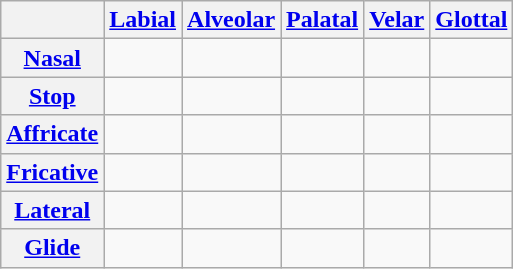<table class=wikitable style=text-align:center>
<tr>
<th></th>
<th><a href='#'>Labial</a></th>
<th><a href='#'>Alveolar</a></th>
<th><a href='#'>Palatal</a></th>
<th><a href='#'>Velar</a></th>
<th><a href='#'>Glottal</a></th>
</tr>
<tr>
<th><a href='#'>Nasal</a></th>
<td></td>
<td></td>
<td></td>
<td></td>
<td></td>
</tr>
<tr>
<th><a href='#'>Stop</a></th>
<td></td>
<td></td>
<td></td>
<td></td>
<td></td>
</tr>
<tr>
<th><a href='#'>Affricate</a></th>
<td></td>
<td></td>
<td></td>
<td></td>
<td></td>
</tr>
<tr>
<th><a href='#'>Fricative</a></th>
<td></td>
<td></td>
<td></td>
<td></td>
<td></td>
</tr>
<tr>
<th><a href='#'>Lateral</a></th>
<td></td>
<td></td>
<td></td>
<td></td>
<td></td>
</tr>
<tr>
<th><a href='#'>Glide</a></th>
<td></td>
<td></td>
<td></td>
<td></td>
<td></td>
</tr>
</table>
